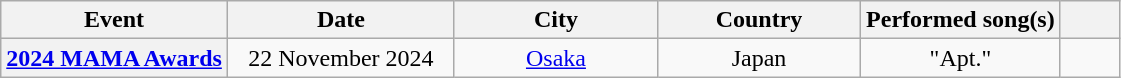<table class="wikitable plainrowheaders" style="text-align:center">
<tr>
<th scope="col">Event</th>
<th scope="col" style="width:9em">Date</th>
<th scope="col" style="width:8em">City</th>
<th scope="col" style="width:8em">Country</th>
<th scope="col">Performed song(s)</th>
<th scope="col" style="width:2em"></th>
</tr>
<tr>
<th scope="row"><a href='#'>2024 MAMA Awards</a></th>
<td>22 November 2024</td>
<td><a href='#'>Osaka</a></td>
<td>Japan</td>
<td>"Apt."</td>
<td></td>
</tr>
</table>
